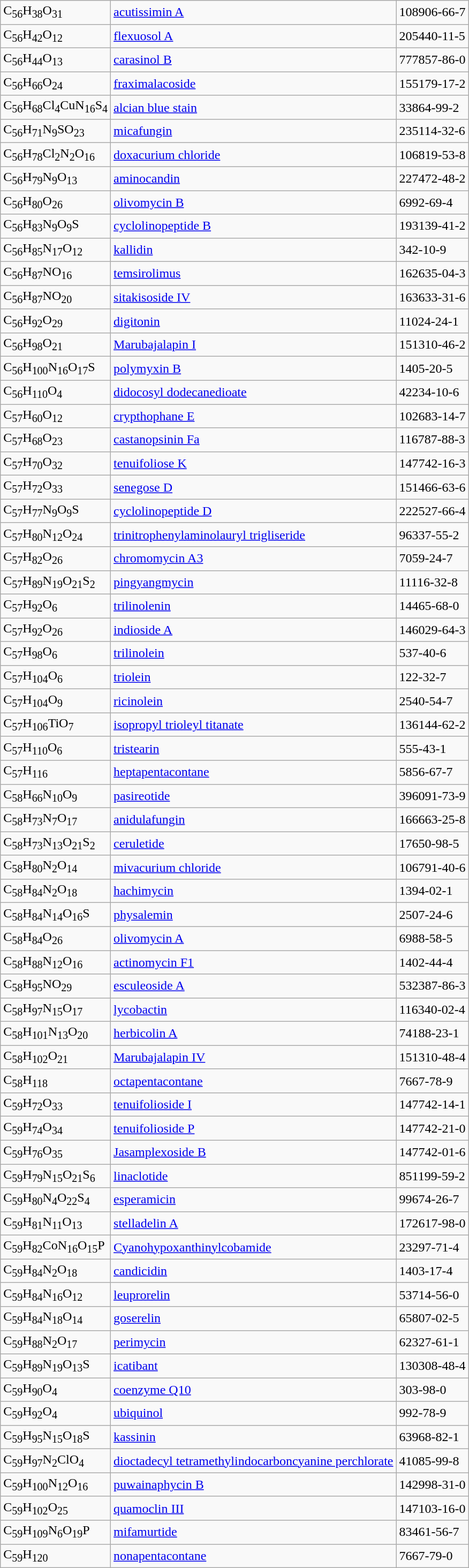<table class="wikitable">
<tr>
<td>C<sub>56</sub>H<sub>38</sub>O<sub>31</sub></td>
<td><a href='#'>acutissimin A</a></td>
<td>108906-66-7</td>
</tr>
<tr>
<td>C<sub>56</sub>H<sub>42</sub>O<sub>12</sub></td>
<td><a href='#'>flexuosol A</a></td>
<td>205440-11-5</td>
</tr>
<tr>
<td>C<sub>56</sub>H<sub>44</sub>O<sub>13</sub></td>
<td><a href='#'>carasinol B</a></td>
<td>777857-86-0</td>
</tr>
<tr>
<td>C<sub>56</sub>H<sub>66</sub>O<sub>24</sub></td>
<td><a href='#'>fraximalacoside</a></td>
<td>155179-17-2</td>
</tr>
<tr>
<td>C<sub>56</sub>H<sub>68</sub>Cl<sub>4</sub>CuN<sub>16</sub>S<sub>4</sub></td>
<td><a href='#'>alcian blue stain</a></td>
<td>33864-99-2</td>
</tr>
<tr>
<td>C<sub>56</sub>H<sub>71</sub>N<sub>9</sub>SO<sub>23</sub></td>
<td><a href='#'>micafungin</a></td>
<td>235114-32-6</td>
</tr>
<tr>
<td>C<sub>56</sub>H<sub>78</sub>Cl<sub>2</sub>N<sub>2</sub>O<sub>16</sub></td>
<td><a href='#'>doxacurium chloride</a></td>
<td>106819-53-8</td>
</tr>
<tr>
<td>C<sub>56</sub>H<sub>79</sub>N<sub>9</sub>O<sub>13</sub></td>
<td><a href='#'>aminocandin</a></td>
<td>227472-48-2</td>
</tr>
<tr>
<td>C<sub>56</sub>H<sub>80</sub>O<sub>26</sub></td>
<td><a href='#'>olivomycin B</a></td>
<td>6992-69-4</td>
</tr>
<tr>
<td>C<sub>56</sub>H<sub>83</sub>N<sub>9</sub>O<sub>9</sub>S</td>
<td><a href='#'>cyclolinopeptide B</a></td>
<td>193139-41-2</td>
</tr>
<tr>
<td>C<sub>56</sub>H<sub>85</sub>N<sub>17</sub>O<sub>12</sub></td>
<td><a href='#'>kallidin</a></td>
<td>342-10-9</td>
</tr>
<tr>
<td>C<sub>56</sub>H<sub>87</sub>NO<sub>16</sub></td>
<td><a href='#'>temsirolimus</a></td>
<td>162635-04-3</td>
</tr>
<tr>
<td>C<sub>56</sub>H<sub>87</sub>NO<sub>20</sub></td>
<td><a href='#'>sitakisoside IV</a></td>
<td>163633-31-6</td>
</tr>
<tr>
<td>C<sub>56</sub>H<sub>92</sub>O<sub>29</sub></td>
<td><a href='#'>digitonin</a></td>
<td>11024-24-1</td>
</tr>
<tr>
<td>C<sub>56</sub>H<sub>98</sub>O<sub>21</sub></td>
<td><a href='#'>Marubajalapin I</a></td>
<td>151310-46-2</td>
</tr>
<tr>
<td>C<sub>56</sub>H<sub>100</sub>N<sub>16</sub>O<sub>17</sub>S</td>
<td><a href='#'>polymyxin B</a></td>
<td>1405-20-5</td>
</tr>
<tr>
<td>C<sub>56</sub>H<sub>110</sub>O<sub>4</sub></td>
<td><a href='#'>didocosyl dodecanedioate</a></td>
<td>42234-10-6</td>
</tr>
<tr>
<td>C<sub>57</sub>H<sub>60</sub>O<sub>12</sub></td>
<td><a href='#'>crypthophane E</a></td>
<td>102683-14-7</td>
</tr>
<tr>
<td>C<sub>57</sub>H<sub>68</sub>O<sub>23</sub></td>
<td><a href='#'>castanopsinin Fa</a></td>
<td>116787-88-3</td>
</tr>
<tr>
<td>C<sub>57</sub>H<sub>70</sub>O<sub>32</sub></td>
<td><a href='#'>tenuifoliose K</a></td>
<td>147742-16-3</td>
</tr>
<tr>
<td>C<sub>57</sub>H<sub>72</sub>O<sub>33</sub></td>
<td><a href='#'>senegose D</a></td>
<td>151466-63-6</td>
</tr>
<tr>
<td>C<sub>57</sub>H<sub>77</sub>N<sub>9</sub>O<sub>9</sub>S</td>
<td><a href='#'>cyclolinopeptide D</a></td>
<td>222527-66-4</td>
</tr>
<tr>
<td>C<sub>57</sub>H<sub>80</sub>N<sub>12</sub>O<sub>24</sub></td>
<td><a href='#'>trinitrophenylaminolauryl trigliseride</a></td>
<td>96337-55-2</td>
</tr>
<tr>
<td>C<sub>57</sub>H<sub>82</sub>O<sub>26</sub></td>
<td><a href='#'>chromomycin A3</a></td>
<td>7059-24-7</td>
</tr>
<tr>
<td>C<sub>57</sub>H<sub>89</sub>N<sub>19</sub>O<sub>21</sub>S<sub>2</sub></td>
<td><a href='#'>pingyangmycin</a></td>
<td>11116-32-8</td>
</tr>
<tr>
<td>C<sub>57</sub>H<sub>92</sub>O<sub>6</sub></td>
<td><a href='#'>trilinolenin</a></td>
<td>14465-68-0</td>
</tr>
<tr>
<td>C<sub>57</sub>H<sub>92</sub>O<sub>26</sub></td>
<td><a href='#'>indioside A</a></td>
<td>146029-64-3</td>
</tr>
<tr>
<td>C<sub>57</sub>H<sub>98</sub>O<sub>6</sub></td>
<td><a href='#'>trilinolein</a></td>
<td>537-40-6</td>
</tr>
<tr>
<td>C<sub>57</sub>H<sub>104</sub>O<sub>6</sub></td>
<td><a href='#'>triolein</a></td>
<td>122-32-7</td>
</tr>
<tr>
<td>C<sub>57</sub>H<sub>104</sub>O<sub>9</sub></td>
<td><a href='#'>ricinolein</a></td>
<td>2540-54-7</td>
</tr>
<tr>
<td>C<sub>57</sub>H<sub>106</sub>TiO<sub>7</sub></td>
<td><a href='#'>isopropyl trioleyl titanate</a></td>
<td>136144-62-2</td>
</tr>
<tr>
<td>C<sub>57</sub>H<sub>110</sub>O<sub>6</sub></td>
<td><a href='#'>tristearin</a></td>
<td>555-43-1</td>
</tr>
<tr>
<td>C<sub>57</sub>H<sub>116</sub></td>
<td><a href='#'>heptapentacontane</a></td>
<td>5856-67-7</td>
</tr>
<tr>
<td>C<sub>58</sub>H<sub>66</sub>N<sub>10</sub>O<sub>9</sub></td>
<td><a href='#'>pasireotide</a></td>
<td>396091-73-9</td>
</tr>
<tr>
<td>C<sub>58</sub>H<sub>73</sub>N<sub>7</sub>O<sub>17</sub></td>
<td><a href='#'>anidulafungin</a></td>
<td>166663-25-8</td>
</tr>
<tr>
<td>C<sub>58</sub>H<sub>73</sub>N<sub>13</sub>O<sub>21</sub>S<sub>2</sub></td>
<td><a href='#'>ceruletide</a></td>
<td>17650-98-5</td>
</tr>
<tr>
<td>C<sub>58</sub>H<sub>80</sub>N<sub>2</sub>O<sub>14</sub></td>
<td><a href='#'>mivacurium chloride</a></td>
<td>106791-40-6</td>
</tr>
<tr>
<td>C<sub>58</sub>H<sub>84</sub>N<sub>2</sub>O<sub>18</sub></td>
<td><a href='#'>hachimycin</a></td>
<td>1394-02-1</td>
</tr>
<tr>
<td>C<sub>58</sub>H<sub>84</sub>N<sub>14</sub>O<sub>16</sub>S</td>
<td><a href='#'>physalemin</a></td>
<td>2507-24-6</td>
</tr>
<tr>
<td>C<sub>58</sub>H<sub>84</sub>O<sub>26</sub></td>
<td><a href='#'>olivomycin A</a></td>
<td>6988-58-5</td>
</tr>
<tr>
<td>C<sub>58</sub>H<sub>88</sub>N<sub>12</sub>O<sub>16</sub></td>
<td><a href='#'>actinomycin F1</a></td>
<td>1402-44-4</td>
</tr>
<tr>
<td>C<sub>58</sub>H<sub>95</sub>NO<sub>29</sub></td>
<td><a href='#'>esculeoside A</a></td>
<td>532387-86-3</td>
</tr>
<tr>
<td>C<sub>58</sub>H<sub>97</sub>N<sub>15</sub>O<sub>17</sub></td>
<td><a href='#'>lycobactin</a></td>
<td>116340-02-4</td>
</tr>
<tr>
<td>C<sub>58</sub>H<sub>101</sub>N<sub>13</sub>O<sub>20</sub></td>
<td><a href='#'>herbicolin A</a></td>
<td>74188-23-1</td>
</tr>
<tr>
<td>C<sub>58</sub>H<sub>102</sub>O<sub>21</sub></td>
<td><a href='#'>Marubajalapin IV</a></td>
<td>151310-48-4</td>
</tr>
<tr>
<td>C<sub>58</sub>H<sub>118</sub></td>
<td><a href='#'>octapentacontane</a></td>
<td>7667-78-9</td>
</tr>
<tr>
<td>C<sub>59</sub>H<sub>72</sub>O<sub>33</sub></td>
<td><a href='#'>tenuifolioside I</a></td>
<td>147742-14-1</td>
</tr>
<tr>
<td>C<sub>59</sub>H<sub>74</sub>O<sub>34</sub></td>
<td><a href='#'>tenuifolioside P</a></td>
<td>147742-21-0</td>
</tr>
<tr>
<td>C<sub>59</sub>H<sub>76</sub>O<sub>35</sub></td>
<td><a href='#'>Jasamplexoside B</a></td>
<td>147742-01-6</td>
</tr>
<tr>
<td>C<sub>59</sub>H<sub>79</sub>N<sub>15</sub>O<sub>21</sub>S<sub>6</sub></td>
<td><a href='#'>linaclotide</a></td>
<td>851199-59-2</td>
</tr>
<tr>
<td>C<sub>59</sub>H<sub>80</sub>N<sub>4</sub>O<sub>22</sub>S<sub>4</sub></td>
<td><a href='#'>esperamicin</a></td>
<td>99674-26-7</td>
</tr>
<tr>
<td>C<sub>59</sub>H<sub>81</sub>N<sub>11</sub>O<sub>13</sub></td>
<td><a href='#'>stelladelin A</a></td>
<td>172617-98-0</td>
</tr>
<tr>
<td>C<sub>59</sub>H<sub>82</sub>CoN<sub>16</sub>O<sub>15</sub>P</td>
<td><a href='#'>Cyanohypoxanthinylcobamide</a></td>
<td>23297-71-4</td>
</tr>
<tr>
<td>C<sub>59</sub>H<sub>84</sub>N<sub>2</sub>O<sub>18</sub></td>
<td><a href='#'>candicidin</a></td>
<td>1403-17-4</td>
</tr>
<tr>
<td>C<sub>59</sub>H<sub>84</sub>N<sub>16</sub>O<sub>12</sub></td>
<td><a href='#'>leuprorelin</a></td>
<td>53714-56-0</td>
</tr>
<tr>
<td>C<sub>59</sub>H<sub>84</sub>N<sub>18</sub>O<sub>14</sub></td>
<td><a href='#'>goserelin</a></td>
<td>65807-02-5</td>
</tr>
<tr>
<td>C<sub>59</sub>H<sub>88</sub>N<sub>2</sub>O<sub>17</sub></td>
<td><a href='#'>perimycin</a></td>
<td>62327-61-1</td>
</tr>
<tr>
<td>C<sub>59</sub>H<sub>89</sub>N<sub>19</sub>O<sub>13</sub>S</td>
<td><a href='#'>icatibant</a></td>
<td>130308-48-4</td>
</tr>
<tr>
<td>C<sub>59</sub>H<sub>90</sub>O<sub>4</sub></td>
<td><a href='#'>coenzyme Q10</a></td>
<td>303-98-0</td>
</tr>
<tr>
<td>C<sub>59</sub>H<sub>92</sub>O<sub>4</sub></td>
<td><a href='#'>ubiquinol</a></td>
<td>992-78-9</td>
</tr>
<tr>
<td>C<sub>59</sub>H<sub>95</sub>N<sub>15</sub>O<sub>18</sub>S</td>
<td><a href='#'>kassinin</a></td>
<td>63968-82-1</td>
</tr>
<tr>
<td>C<sub>59</sub>H<sub>97</sub>N<sub>2</sub>ClO<sub>4</sub></td>
<td><a href='#'>dioctadecyl tetramethylindocarboncyanine perchlorate</a></td>
<td>41085-99-8</td>
</tr>
<tr>
<td>C<sub>59</sub>H<sub>100</sub>N<sub>12</sub>O<sub>16</sub></td>
<td><a href='#'>puwainaphycin B</a></td>
<td>142998-31-0</td>
</tr>
<tr>
<td>C<sub>59</sub>H<sub>102</sub>O<sub>25</sub></td>
<td><a href='#'>quamoclin III</a></td>
<td>147103-16-0</td>
</tr>
<tr>
<td>C<sub>59</sub>H<sub>109</sub>N<sub>6</sub>O<sub>19</sub>P</td>
<td><a href='#'>mifamurtide</a></td>
<td>83461-56-7</td>
</tr>
<tr>
<td>C<sub>59</sub>H<sub>120</sub></td>
<td><a href='#'>nonapentacontane</a></td>
<td>7667-79-0</td>
</tr>
</table>
